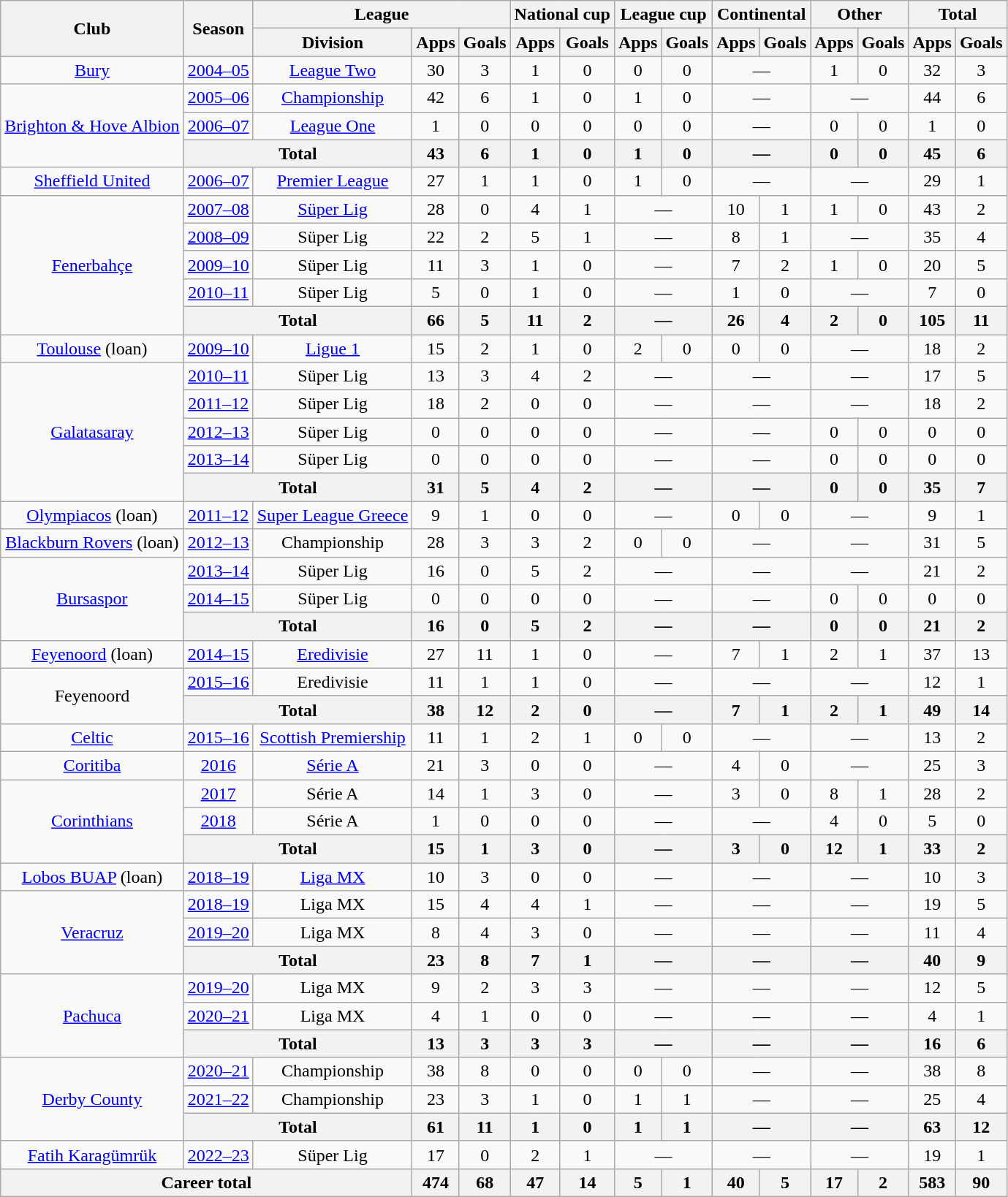<table class=wikitable style="text-align: center">
<tr>
<th rowspan=2>Club</th>
<th rowspan=2>Season</th>
<th colspan=3>League</th>
<th colspan=2>National cup</th>
<th colspan=2>League cup</th>
<th colspan=2>Continental</th>
<th colspan=2>Other</th>
<th colspan=2>Total</th>
</tr>
<tr>
<th>Division</th>
<th>Apps</th>
<th>Goals</th>
<th>Apps</th>
<th>Goals</th>
<th>Apps</th>
<th>Goals</th>
<th>Apps</th>
<th>Goals</th>
<th>Apps</th>
<th>Goals</th>
<th>Apps</th>
<th>Goals</th>
</tr>
<tr>
<td><a href='#'>Bury</a></td>
<td><a href='#'>2004–05</a></td>
<td><a href='#'>League Two</a></td>
<td>30</td>
<td>3</td>
<td>1</td>
<td>0</td>
<td>0</td>
<td>0</td>
<td colspan=2>—</td>
<td>1</td>
<td>0</td>
<td>32</td>
<td>3</td>
</tr>
<tr>
<td rowspan=3><a href='#'>Brighton & Hove Albion</a></td>
<td><a href='#'>2005–06</a></td>
<td><a href='#'>Championship</a></td>
<td>42</td>
<td>6</td>
<td>1</td>
<td>0</td>
<td>1</td>
<td>0</td>
<td colspan=2>—</td>
<td colspan=2>—</td>
<td>44</td>
<td>6</td>
</tr>
<tr>
<td><a href='#'>2006–07</a></td>
<td><a href='#'>League One</a></td>
<td>1</td>
<td>0</td>
<td>0</td>
<td>0</td>
<td>0</td>
<td>0</td>
<td colspan=2>—</td>
<td>0</td>
<td>0</td>
<td>1</td>
<td>0</td>
</tr>
<tr>
<th colspan=2>Total</th>
<th>43</th>
<th>6</th>
<th>1</th>
<th>0</th>
<th>1</th>
<th>0</th>
<th colspan=2>—</th>
<th>0</th>
<th>0</th>
<th>45</th>
<th>6</th>
</tr>
<tr>
<td><a href='#'>Sheffield United</a></td>
<td><a href='#'>2006–07</a></td>
<td><a href='#'>Premier League</a></td>
<td>27</td>
<td>1</td>
<td>1</td>
<td>0</td>
<td>1</td>
<td>0</td>
<td colspan=2>—</td>
<td colspan=2>—</td>
<td>29</td>
<td>1</td>
</tr>
<tr>
<td rowspan=5><a href='#'>Fenerbahçe</a></td>
<td><a href='#'>2007–08</a></td>
<td><a href='#'>Süper Lig</a></td>
<td>28</td>
<td>0</td>
<td>4</td>
<td>1</td>
<td colspan=2>—</td>
<td>10</td>
<td>1</td>
<td>1</td>
<td>0</td>
<td>43</td>
<td>2</td>
</tr>
<tr>
<td><a href='#'>2008–09</a></td>
<td>Süper Lig</td>
<td>22</td>
<td>2</td>
<td>5</td>
<td>1</td>
<td colspan=2>—</td>
<td>8</td>
<td>1</td>
<td colspan=2>—</td>
<td>35</td>
<td>4</td>
</tr>
<tr>
<td><a href='#'>2009–10</a></td>
<td>Süper Lig</td>
<td>11</td>
<td>3</td>
<td>1</td>
<td>0</td>
<td colspan=2>—</td>
<td>7</td>
<td>2</td>
<td>1</td>
<td>0</td>
<td>20</td>
<td>5</td>
</tr>
<tr>
<td><a href='#'>2010–11</a></td>
<td>Süper Lig</td>
<td>5</td>
<td>0</td>
<td>1</td>
<td>0</td>
<td colspan=2>—</td>
<td>1</td>
<td>0</td>
<td colspan=2>—</td>
<td>7</td>
<td>0</td>
</tr>
<tr>
<th colspan=2>Total</th>
<th>66</th>
<th>5</th>
<th>11</th>
<th>2</th>
<th colspan=2>—</th>
<th>26</th>
<th>4</th>
<th>2</th>
<th>0</th>
<th>105</th>
<th>11</th>
</tr>
<tr>
<td><a href='#'>Toulouse</a> (loan)</td>
<td><a href='#'>2009–10</a></td>
<td><a href='#'>Ligue 1</a></td>
<td>15</td>
<td>2</td>
<td>1</td>
<td>0</td>
<td>2</td>
<td>0</td>
<td>0</td>
<td>0</td>
<td colspan=2>—</td>
<td>18</td>
<td>2</td>
</tr>
<tr>
<td rowspan=5><a href='#'>Galatasaray</a></td>
<td><a href='#'>2010–11</a></td>
<td>Süper Lig</td>
<td>13</td>
<td>3</td>
<td>4</td>
<td>2</td>
<td colspan=2>—</td>
<td colspan=2>—</td>
<td colspan=2>—</td>
<td>17</td>
<td>5</td>
</tr>
<tr>
<td><a href='#'>2011–12</a></td>
<td>Süper Lig</td>
<td>18</td>
<td>2</td>
<td>0</td>
<td>0</td>
<td colspan=2>—</td>
<td colspan=2>—</td>
<td colspan=2>—</td>
<td>18</td>
<td>2</td>
</tr>
<tr>
<td><a href='#'>2012–13</a></td>
<td>Süper Lig</td>
<td>0</td>
<td>0</td>
<td>0</td>
<td>0</td>
<td colspan=2>—</td>
<td colspan=2>—</td>
<td>0</td>
<td>0</td>
<td>0</td>
<td>0</td>
</tr>
<tr>
<td><a href='#'>2013–14</a></td>
<td>Süper Lig</td>
<td>0</td>
<td>0</td>
<td>0</td>
<td>0</td>
<td colspan=2>—</td>
<td colspan=2>—</td>
<td>0</td>
<td>0</td>
<td>0</td>
<td>0</td>
</tr>
<tr>
<th colspan=2>Total</th>
<th>31</th>
<th>5</th>
<th>4</th>
<th>2</th>
<th colspan=2>—</th>
<th colspan=2>—</th>
<th>0</th>
<th>0</th>
<th>35</th>
<th>7</th>
</tr>
<tr>
<td><a href='#'>Olympiacos</a> (loan)</td>
<td><a href='#'>2011–12</a></td>
<td><a href='#'>Super League Greece</a></td>
<td>9</td>
<td>1</td>
<td>0</td>
<td>0</td>
<td colspan=2>—</td>
<td>0</td>
<td>0</td>
<td colspan=2>—</td>
<td>9</td>
<td>1</td>
</tr>
<tr>
<td><a href='#'>Blackburn Rovers</a> (loan)</td>
<td><a href='#'>2012–13</a></td>
<td>Championship</td>
<td>28</td>
<td>3</td>
<td>3</td>
<td>2</td>
<td>0</td>
<td>0</td>
<td colspan=2>—</td>
<td colspan=2>—</td>
<td>31</td>
<td>5</td>
</tr>
<tr>
<td rowspan=3><a href='#'>Bursaspor</a></td>
<td><a href='#'>2013–14</a></td>
<td>Süper Lig</td>
<td>16</td>
<td>0</td>
<td>5</td>
<td>2</td>
<td colspan=2>—</td>
<td colspan=2>—</td>
<td colspan=2>—</td>
<td>21</td>
<td>2</td>
</tr>
<tr>
<td><a href='#'>2014–15</a></td>
<td>Süper Lig</td>
<td>0</td>
<td>0</td>
<td>0</td>
<td>0</td>
<td colspan=2>—</td>
<td colspan=2>—</td>
<td>0</td>
<td>0</td>
<td>0</td>
<td>0</td>
</tr>
<tr>
<th colspan=2>Total</th>
<th>16</th>
<th>0</th>
<th>5</th>
<th>2</th>
<th colspan=2>—</th>
<th colspan=2>—</th>
<th>0</th>
<th>0</th>
<th>21</th>
<th>2</th>
</tr>
<tr>
<td><a href='#'>Feyenoord</a> (loan)</td>
<td><a href='#'>2014–15</a></td>
<td><a href='#'>Eredivisie</a></td>
<td>27</td>
<td>11</td>
<td>1</td>
<td>0</td>
<td colspan=2>—</td>
<td>7</td>
<td>1</td>
<td>2</td>
<td>1</td>
<td>37</td>
<td>13</td>
</tr>
<tr>
<td rowspan=2>Feyenoord</td>
<td><a href='#'>2015–16</a></td>
<td>Eredivisie</td>
<td>11</td>
<td>1</td>
<td>1</td>
<td>0</td>
<td colspan=2>—</td>
<td colspan=2>—</td>
<td colspan=2>—</td>
<td>12</td>
<td>1</td>
</tr>
<tr>
<th colspan="2">Total</th>
<th>38</th>
<th>12</th>
<th>2</th>
<th>0</th>
<th colspan=2>—</th>
<th>7</th>
<th>1</th>
<th>2</th>
<th>1</th>
<th>49</th>
<th>14</th>
</tr>
<tr>
<td><a href='#'>Celtic</a></td>
<td><a href='#'>2015–16</a></td>
<td><a href='#'>Scottish Premiership</a></td>
<td>11</td>
<td>1</td>
<td>2</td>
<td>1</td>
<td>0</td>
<td>0</td>
<td colspan=2>—</td>
<td colspan=2>—</td>
<td>13</td>
<td>2</td>
</tr>
<tr>
<td><a href='#'>Coritiba</a></td>
<td><a href='#'>2016</a></td>
<td><a href='#'>Série A</a></td>
<td>21</td>
<td>3</td>
<td>0</td>
<td>0</td>
<td colspan=2>—</td>
<td>4</td>
<td>0</td>
<td colspan=2>—</td>
<td>25</td>
<td>3</td>
</tr>
<tr>
<td rowspan=3><a href='#'>Corinthians</a></td>
<td><a href='#'>2017</a></td>
<td>Série A</td>
<td>14</td>
<td>1</td>
<td>3</td>
<td>0</td>
<td colspan=2>—</td>
<td>3</td>
<td>0</td>
<td>8</td>
<td>1</td>
<td>28</td>
<td>2</td>
</tr>
<tr>
<td><a href='#'>2018</a></td>
<td>Série A</td>
<td>1</td>
<td>0</td>
<td>0</td>
<td>0</td>
<td colspan=2>—</td>
<td colspan=2>—</td>
<td>4</td>
<td>0</td>
<td>5</td>
<td>0</td>
</tr>
<tr>
<th colspan="2">Total</th>
<th>15</th>
<th>1</th>
<th>3</th>
<th>0</th>
<th colspan=2>—</th>
<th>3</th>
<th>0</th>
<th>12</th>
<th>1</th>
<th>33</th>
<th>2</th>
</tr>
<tr>
<td><a href='#'>Lobos BUAP</a> (loan)</td>
<td><a href='#'>2018–19</a></td>
<td><a href='#'>Liga MX</a></td>
<td>10</td>
<td>3</td>
<td>0</td>
<td>0</td>
<td colspan=2>—</td>
<td colspan=2>—</td>
<td colspan=2>—</td>
<td>10</td>
<td>3</td>
</tr>
<tr>
<td rowspan=3><a href='#'>Veracruz</a></td>
<td><a href='#'>2018–19</a></td>
<td>Liga MX</td>
<td>15</td>
<td>4</td>
<td>4</td>
<td>1</td>
<td colspan=2>—</td>
<td colspan=2>—</td>
<td colspan=2>—</td>
<td>19</td>
<td>5</td>
</tr>
<tr>
<td><a href='#'>2019–20</a></td>
<td>Liga MX</td>
<td>8</td>
<td>4</td>
<td>3</td>
<td>0</td>
<td colspan=2>—</td>
<td colspan=2>—</td>
<td colspan=2>—</td>
<td>11</td>
<td>4</td>
</tr>
<tr>
<th colspan="2">Total</th>
<th>23</th>
<th>8</th>
<th>7</th>
<th>1</th>
<th colspan=2>—</th>
<th colspan=2>—</th>
<th colspan=2>—</th>
<th>40</th>
<th>9</th>
</tr>
<tr>
<td rowspan=3><a href='#'>Pachuca</a></td>
<td><a href='#'>2019–20</a></td>
<td>Liga MX</td>
<td>9</td>
<td>2</td>
<td>3</td>
<td>3</td>
<td colspan=2>—</td>
<td colspan=2>—</td>
<td colspan=2>—</td>
<td>12</td>
<td>5</td>
</tr>
<tr>
<td><a href='#'>2020–21</a></td>
<td>Liga MX</td>
<td>4</td>
<td>1</td>
<td>0</td>
<td>0</td>
<td colspan=2>—</td>
<td colspan=2>—</td>
<td colspan=2>—</td>
<td>4</td>
<td>1</td>
</tr>
<tr>
<th colspan="2">Total</th>
<th>13</th>
<th>3</th>
<th>3</th>
<th>3</th>
<th colspan=2>—</th>
<th colspan=2>—</th>
<th colspan=2>—</th>
<th>16</th>
<th>6</th>
</tr>
<tr>
<td rowspan=3><a href='#'>Derby County</a></td>
<td><a href='#'>2020–21</a></td>
<td>Championship</td>
<td>38</td>
<td>8</td>
<td>0</td>
<td>0</td>
<td>0</td>
<td>0</td>
<td colspan=2>—</td>
<td colspan=2>—</td>
<td>38</td>
<td>8</td>
</tr>
<tr>
<td><a href='#'>2021–22</a></td>
<td>Championship</td>
<td>23</td>
<td>3</td>
<td>1</td>
<td>0</td>
<td>1</td>
<td>1</td>
<td colspan=2>—</td>
<td colspan=2>—</td>
<td>25</td>
<td>4</td>
</tr>
<tr>
<th colspan="2">Total</th>
<th>61</th>
<th>11</th>
<th>1</th>
<th>0</th>
<th>1</th>
<th>1</th>
<th colspan=2>—</th>
<th colspan=2>—</th>
<th>63</th>
<th>12</th>
</tr>
<tr>
<td><a href='#'>Fatih Karagümrük</a></td>
<td><a href='#'>2022–23</a></td>
<td>Süper Lig</td>
<td>17</td>
<td>0</td>
<td>2</td>
<td>1</td>
<td colspan=2>—</td>
<td colspan=2>—</td>
<td colspan=2>—</td>
<td>19</td>
<td>1</td>
</tr>
<tr>
<th colspan="3">Career total</th>
<th>474</th>
<th>68</th>
<th>47</th>
<th>14</th>
<th>5</th>
<th>1</th>
<th>40</th>
<th>5</th>
<th>17</th>
<th>2</th>
<th>583</th>
<th>90</th>
</tr>
</table>
